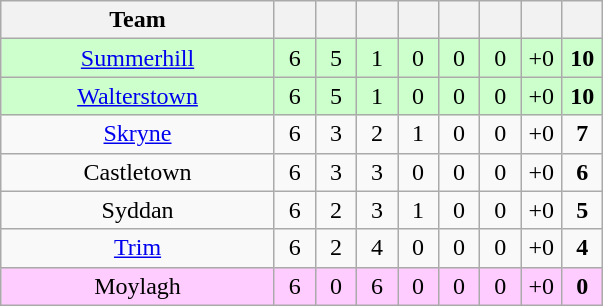<table class="wikitable" style="text-align:center">
<tr>
<th style="width:175px;">Team</th>
<th width="20"></th>
<th width="20"></th>
<th width="20"></th>
<th width="20"></th>
<th width="20"></th>
<th width="20"></th>
<th width="20"></th>
<th width="20"></th>
</tr>
<tr style="background:#cfc;">
<td><a href='#'>Summerhill</a></td>
<td>6</td>
<td>5</td>
<td>1</td>
<td>0</td>
<td>0</td>
<td>0</td>
<td>+0</td>
<td><strong>10</strong></td>
</tr>
<tr style="background:#cfc;">
<td><a href='#'>Walterstown</a></td>
<td>6</td>
<td>5</td>
<td>1</td>
<td>0</td>
<td>0</td>
<td>0</td>
<td>+0</td>
<td><strong>10</strong></td>
</tr>
<tr>
<td><a href='#'>Skryne</a></td>
<td>6</td>
<td>3</td>
<td>2</td>
<td>1</td>
<td>0</td>
<td>0</td>
<td>+0</td>
<td><strong>7</strong></td>
</tr>
<tr>
<td>Castletown</td>
<td>6</td>
<td>3</td>
<td>3</td>
<td>0</td>
<td>0</td>
<td>0</td>
<td>+0</td>
<td><strong>6</strong></td>
</tr>
<tr>
<td>Syddan</td>
<td>6</td>
<td>2</td>
<td>3</td>
<td>1</td>
<td>0</td>
<td>0</td>
<td>+0</td>
<td><strong>5</strong></td>
</tr>
<tr>
<td><a href='#'>Trim</a></td>
<td>6</td>
<td>2</td>
<td>4</td>
<td>0</td>
<td>0</td>
<td>0</td>
<td>+0</td>
<td><strong>4</strong></td>
</tr>
<tr style="background:#fcf;">
<td>Moylagh</td>
<td>6</td>
<td>0</td>
<td>6</td>
<td>0</td>
<td>0</td>
<td>0</td>
<td>+0</td>
<td><strong>0</strong></td>
</tr>
</table>
